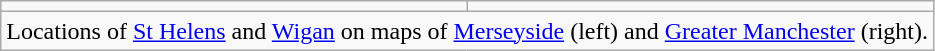<table class="wikitable" style="text-align:left">
<tr>
<td></td>
<td></td>
</tr>
<tr>
<td colspan="2">Locations of <a href='#'>St Helens</a> and <a href='#'>Wigan</a> on maps of <a href='#'>Merseyside</a> (left) and <a href='#'>Greater Manchester</a> (right).</td>
</tr>
</table>
